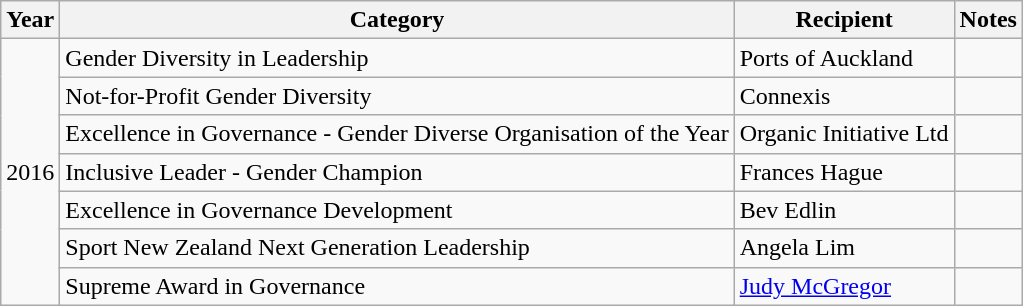<table class="wikitable">
<tr>
<th>Year</th>
<th>Category</th>
<th>Recipient</th>
<th>Notes</th>
</tr>
<tr>
<td rowspan="7">2016</td>
<td>Gender Diversity in Leadership</td>
<td>Ports of Auckland</td>
<td></td>
</tr>
<tr>
<td>Not-for-Profit Gender Diversity</td>
<td>Connexis</td>
<td></td>
</tr>
<tr>
<td>Excellence in Governance - Gender Diverse Organisation of the Year</td>
<td>Organic Initiative Ltd</td>
<td></td>
</tr>
<tr>
<td>Inclusive Leader - Gender Champion</td>
<td>Frances Hague</td>
<td></td>
</tr>
<tr>
<td>Excellence in Governance Development</td>
<td>Bev Edlin</td>
<td></td>
</tr>
<tr>
<td>Sport New Zealand Next Generation Leadership</td>
<td>Angela Lim</td>
<td></td>
</tr>
<tr>
<td>Supreme Award in Governance</td>
<td><a href='#'>Judy McGregor</a></td>
<td></td>
</tr>
</table>
